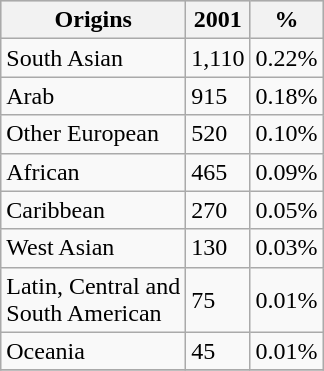<table class="wikitable" align="left">
<tr bgcolor="#CCCCCC">
<th>Origins</th>
<th>2001</th>
<th>%</th>
</tr>
<tr>
<td>South Asian</td>
<td>1,110</td>
<td>0.22%</td>
</tr>
<tr>
<td>Arab</td>
<td>915</td>
<td>0.18%</td>
</tr>
<tr>
<td>Other European</td>
<td>520</td>
<td>0.10%</td>
</tr>
<tr>
<td>African</td>
<td>465</td>
<td>0.09%</td>
</tr>
<tr>
<td>Caribbean</td>
<td>270</td>
<td>0.05%</td>
</tr>
<tr>
<td>West Asian</td>
<td>130</td>
<td>0.03%</td>
</tr>
<tr>
<td>Latin, Central and<br>South American</td>
<td>75</td>
<td>0.01%</td>
</tr>
<tr>
<td>Oceania</td>
<td>45</td>
<td>0.01%</td>
</tr>
<tr>
</tr>
</table>
